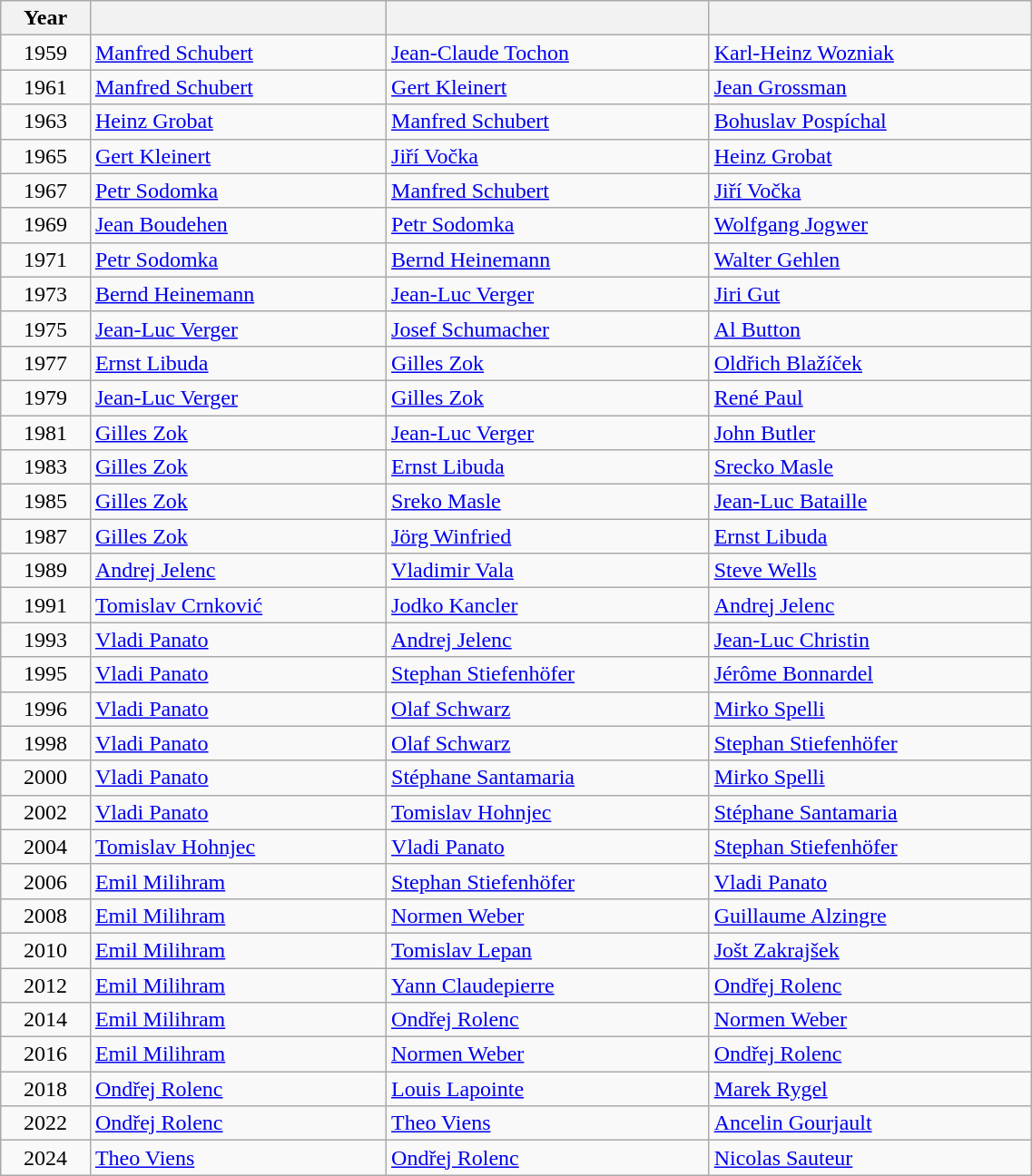<table class="wikitable" width=60% style="font-size:100%; text-align:left;">
<tr>
<th>Year</th>
<th></th>
<th></th>
<th></th>
</tr>
<tr>
<td align=center>1959</td>
<td> <a href='#'>Manfred Schubert</a></td>
<td> <a href='#'>Jean-Claude Tochon</a></td>
<td> <a href='#'>Karl-Heinz Wozniak</a></td>
</tr>
<tr>
<td align=center>1961</td>
<td> <a href='#'>Manfred Schubert</a></td>
<td> <a href='#'>Gert Kleinert</a></td>
<td> <a href='#'>Jean Grossman</a></td>
</tr>
<tr>
<td align=center>1963</td>
<td> <a href='#'>Heinz Grobat</a></td>
<td> <a href='#'>Manfred Schubert</a></td>
<td> <a href='#'>Bohuslav Pospíchal</a></td>
</tr>
<tr>
<td align=center>1965</td>
<td> <a href='#'>Gert Kleinert</a></td>
<td> <a href='#'>Jiří Vočka</a></td>
<td> <a href='#'>Heinz Grobat</a></td>
</tr>
<tr>
<td align=center>1967</td>
<td> <a href='#'>Petr Sodomka</a></td>
<td> <a href='#'>Manfred Schubert</a></td>
<td> <a href='#'>Jiří Vočka</a></td>
</tr>
<tr>
<td align=center>1969</td>
<td> <a href='#'>Jean Boudehen</a></td>
<td> <a href='#'>Petr Sodomka</a></td>
<td> <a href='#'>Wolfgang Jogwer</a></td>
</tr>
<tr>
<td align=center>1971</td>
<td> <a href='#'>Petr Sodomka</a></td>
<td> <a href='#'>Bernd Heinemann</a></td>
<td> <a href='#'>Walter Gehlen</a></td>
</tr>
<tr>
<td align=center>1973</td>
<td> <a href='#'>Bernd Heinemann</a></td>
<td> <a href='#'>Jean-Luc Verger</a></td>
<td> <a href='#'>Jiri Gut</a></td>
</tr>
<tr>
<td align=center>1975</td>
<td> <a href='#'>Jean-Luc Verger</a></td>
<td> <a href='#'>Josef Schumacher</a></td>
<td> <a href='#'>Al Button</a></td>
</tr>
<tr>
<td align=center>1977</td>
<td> <a href='#'>Ernst Libuda</a></td>
<td> <a href='#'>Gilles Zok</a></td>
<td> <a href='#'>Oldřich Blažíček</a></td>
</tr>
<tr>
<td align=center>1979</td>
<td> <a href='#'>Jean-Luc Verger</a></td>
<td> <a href='#'>Gilles Zok</a></td>
<td> <a href='#'>René Paul</a></td>
</tr>
<tr>
<td align=center>1981</td>
<td> <a href='#'>Gilles Zok</a></td>
<td> <a href='#'>Jean-Luc Verger</a></td>
<td> <a href='#'>John Butler</a></td>
</tr>
<tr>
<td align=center>1983</td>
<td> <a href='#'>Gilles Zok</a></td>
<td> <a href='#'>Ernst Libuda</a></td>
<td> <a href='#'>Srecko Masle</a></td>
</tr>
<tr>
<td align=center>1985</td>
<td> <a href='#'>Gilles Zok</a></td>
<td> <a href='#'>Sreko Masle</a></td>
<td> <a href='#'>Jean-Luc Bataille</a></td>
</tr>
<tr>
<td align=center>1987</td>
<td> <a href='#'>Gilles Zok</a></td>
<td> <a href='#'>Jörg Winfried</a></td>
<td> <a href='#'>Ernst Libuda</a></td>
</tr>
<tr>
<td align=center>1989</td>
<td> <a href='#'>Andrej Jelenc</a></td>
<td> <a href='#'>Vladimir Vala</a></td>
<td> <a href='#'>Steve Wells</a></td>
</tr>
<tr>
<td align=center>1991</td>
<td> <a href='#'>Tomislav Crnković</a></td>
<td> <a href='#'>Jodko Kancler</a></td>
<td> <a href='#'>Andrej Jelenc</a></td>
</tr>
<tr>
<td align=center>1993</td>
<td> <a href='#'>Vladi Panato</a></td>
<td> <a href='#'>Andrej Jelenc</a></td>
<td> <a href='#'>Jean-Luc Christin</a></td>
</tr>
<tr>
<td align=center>1995</td>
<td> <a href='#'>Vladi Panato</a></td>
<td> <a href='#'>Stephan Stiefenhöfer</a></td>
<td> <a href='#'>Jérôme Bonnardel</a></td>
</tr>
<tr>
<td align=center>1996</td>
<td> <a href='#'>Vladi Panato</a></td>
<td> <a href='#'>Olaf Schwarz</a></td>
<td> <a href='#'>Mirko Spelli</a></td>
</tr>
<tr>
<td align=center>1998</td>
<td> <a href='#'>Vladi Panato</a></td>
<td> <a href='#'>Olaf Schwarz</a></td>
<td> <a href='#'>Stephan Stiefenhöfer</a></td>
</tr>
<tr>
<td align=center>2000</td>
<td> <a href='#'>Vladi Panato</a></td>
<td> <a href='#'>Stéphane Santamaria</a></td>
<td> <a href='#'>Mirko Spelli</a></td>
</tr>
<tr>
<td align=center>2002</td>
<td> <a href='#'>Vladi Panato</a></td>
<td> <a href='#'>Tomislav Hohnjec</a></td>
<td> <a href='#'>Stéphane Santamaria</a></td>
</tr>
<tr>
<td align=center>2004</td>
<td> <a href='#'>Tomislav Hohnjec</a></td>
<td> <a href='#'>Vladi Panato</a></td>
<td> <a href='#'>Stephan Stiefenhöfer</a></td>
</tr>
<tr>
<td align=center>2006</td>
<td> <a href='#'>Emil Milihram</a></td>
<td> <a href='#'>Stephan Stiefenhöfer</a></td>
<td> <a href='#'>Vladi Panato</a></td>
</tr>
<tr>
<td align=center>2008</td>
<td> <a href='#'>Emil Milihram</a></td>
<td> <a href='#'>Normen Weber</a></td>
<td> <a href='#'>Guillaume Alzingre</a></td>
</tr>
<tr>
<td align=center>2010</td>
<td> <a href='#'>Emil Milihram</a></td>
<td> <a href='#'>Tomislav Lepan</a></td>
<td> <a href='#'>Jošt Zakrajšek</a></td>
</tr>
<tr>
<td align=center>2012</td>
<td> <a href='#'>Emil Milihram</a></td>
<td> <a href='#'>Yann Claudepierre</a></td>
<td> <a href='#'>Ondřej Rolenc</a></td>
</tr>
<tr>
<td align=center>2014</td>
<td> <a href='#'>Emil Milihram</a></td>
<td> <a href='#'>Ondřej Rolenc</a></td>
<td> <a href='#'>Normen Weber</a></td>
</tr>
<tr>
<td align=center>2016</td>
<td> <a href='#'>Emil Milihram</a></td>
<td> <a href='#'>Normen Weber</a></td>
<td> <a href='#'>Ondřej Rolenc</a></td>
</tr>
<tr>
<td align=center>2018</td>
<td> <a href='#'>Ondřej Rolenc</a></td>
<td> <a href='#'>Louis Lapointe</a></td>
<td> <a href='#'>Marek Rygel</a></td>
</tr>
<tr>
<td align=center>2022</td>
<td> <a href='#'>Ondřej Rolenc</a></td>
<td> <a href='#'>Theo Viens</a></td>
<td> <a href='#'>Ancelin Gourjault</a></td>
</tr>
<tr>
<td align=center>2024</td>
<td> <a href='#'>Theo Viens</a></td>
<td> <a href='#'>Ondřej Rolenc</a></td>
<td> <a href='#'>Nicolas Sauteur</a></td>
</tr>
</table>
